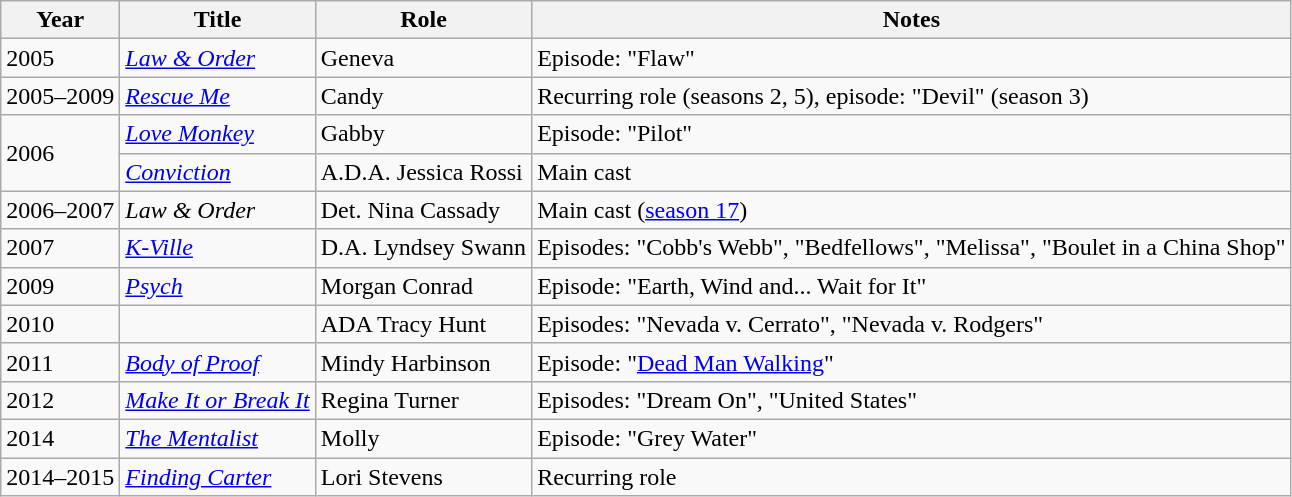<table class="wikitable sortable">
<tr>
<th>Year</th>
<th>Title</th>
<th>Role</th>
<th class="unsortable">Notes</th>
</tr>
<tr>
<td>2005</td>
<td><em><a href='#'>Law & Order</a></em></td>
<td>Geneva</td>
<td>Episode: "Flaw"</td>
</tr>
<tr>
<td>2005–2009</td>
<td><em><a href='#'>Rescue Me</a></em></td>
<td>Candy</td>
<td>Recurring role (seasons 2, 5), episode: "Devil" (season 3)</td>
</tr>
<tr>
<td rowspan=2>2006</td>
<td><em><a href='#'>Love Monkey</a></em></td>
<td>Gabby</td>
<td>Episode: "Pilot"</td>
</tr>
<tr>
<td><em><a href='#'>Conviction</a></em></td>
<td>A.D.A. Jessica Rossi</td>
<td>Main cast</td>
</tr>
<tr>
<td>2006–2007</td>
<td><em>Law & Order</em></td>
<td>Det. Nina Cassady</td>
<td>Main cast (<a href='#'>season 17</a>)</td>
</tr>
<tr>
<td>2007</td>
<td><em><a href='#'>K-Ville</a></em></td>
<td>D.A. Lyndsey Swann</td>
<td>Episodes: "Cobb's Webb", "Bedfellows", "Melissa", "Boulet in a China Shop"</td>
</tr>
<tr>
<td>2009</td>
<td><em><a href='#'>Psych</a></em></td>
<td>Morgan Conrad</td>
<td>Episode: "Earth, Wind and... Wait for It"</td>
</tr>
<tr>
<td>2010</td>
<td><em></em></td>
<td>ADA Tracy Hunt</td>
<td>Episodes: "Nevada v. Cerrato", "Nevada v. Rodgers"</td>
</tr>
<tr>
<td>2011</td>
<td><em><a href='#'>Body of Proof</a></em></td>
<td>Mindy Harbinson</td>
<td>Episode: "<a href='#'>Dead Man Walking</a>"</td>
</tr>
<tr>
<td>2012</td>
<td><em><a href='#'>Make It or Break It</a></em></td>
<td>Regina Turner</td>
<td>Episodes: "Dream On", "United States"</td>
</tr>
<tr>
<td>2014</td>
<td><em><a href='#'>The Mentalist</a></em></td>
<td>Molly</td>
<td>Episode: "Grey Water"</td>
</tr>
<tr>
<td>2014–2015</td>
<td><em><a href='#'>Finding Carter</a></em></td>
<td>Lori Stevens</td>
<td>Recurring role</td>
</tr>
</table>
